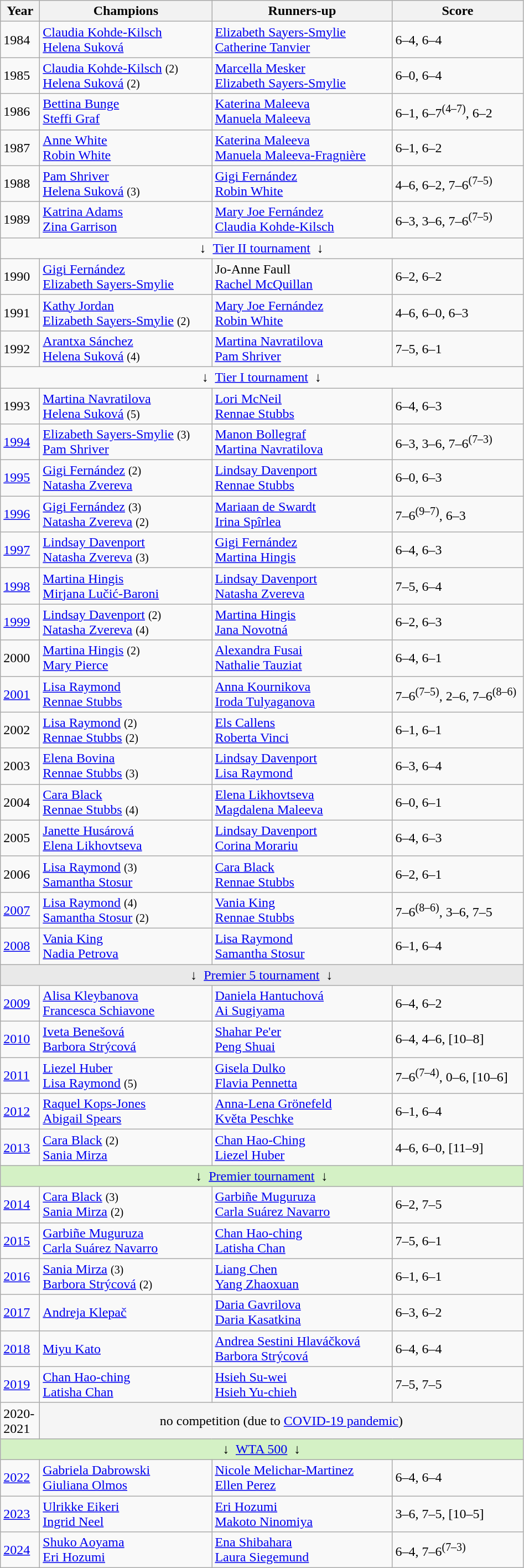<table class="wikitable">
<tr>
<th style="width:40px">Year</th>
<th style="width:200px">Champions</th>
<th style="width:210px">Runners-up</th>
<th style="width:150px" class="unsortable">Score</th>
</tr>
<tr>
<td>1984</td>
<td> <a href='#'>Claudia Kohde-Kilsch</a> <br> <a href='#'>Helena Suková</a></td>
<td> <a href='#'>Elizabeth Sayers-Smylie</a> <br> <a href='#'>Catherine Tanvier</a></td>
<td>6–4, 6–4</td>
</tr>
<tr>
<td>1985</td>
<td> <a href='#'>Claudia Kohde-Kilsch</a> <small>(2)</small><br> <a href='#'>Helena Suková</a> <small>(2) </small></td>
<td> <a href='#'>Marcella Mesker</a> <br> <a href='#'>Elizabeth Sayers-Smylie</a></td>
<td>6–0, 6–4</td>
</tr>
<tr>
<td>1986</td>
<td> <a href='#'>Bettina Bunge</a> <br> <a href='#'>Steffi Graf</a></td>
<td> <a href='#'>Katerina Maleeva</a> <br> <a href='#'>Manuela Maleeva</a></td>
<td>6–1, 6–7<sup>(4–7)</sup>, 6–2</td>
</tr>
<tr>
<td>1987</td>
<td> <a href='#'>Anne White</a><br> <a href='#'>Robin White</a></td>
<td> <a href='#'>Katerina Maleeva</a> <br> <a href='#'>Manuela Maleeva-Fragnière</a></td>
<td>6–1, 6–2</td>
</tr>
<tr>
<td>1988</td>
<td> <a href='#'>Pam Shriver</a> <br> <a href='#'>Helena Suková</a> <small>(3) </small></td>
<td> <a href='#'>Gigi Fernández</a> <br> <a href='#'>Robin White</a></td>
<td>4–6, 6–2, 7–6<sup>(7–5)</sup></td>
</tr>
<tr>
<td>1989</td>
<td> <a href='#'>Katrina Adams</a> <br> <a href='#'>Zina Garrison</a></td>
<td> <a href='#'>Mary Joe Fernández</a> <br> <a href='#'>Claudia Kohde-Kilsch</a></td>
<td>6–3, 3–6, 7–6<sup>(7–5)</sup></td>
</tr>
<tr>
<td colspan="4" align="center">↓  <a href='#'>Tier II tournament</a>  ↓</td>
</tr>
<tr>
<td>1990</td>
<td> <a href='#'>Gigi Fernández</a><br> <a href='#'>Elizabeth Sayers-Smylie</a></td>
<td> Jo-Anne Faull <br>  <a href='#'>Rachel McQuillan</a></td>
<td>6–2, 6–2</td>
</tr>
<tr>
<td>1991</td>
<td> <a href='#'>Kathy Jordan</a><br> <a href='#'>Elizabeth Sayers-Smylie</a> <small>(2) </small></td>
<td> <a href='#'>Mary Joe Fernández</a><br> <a href='#'>Robin White</a></td>
<td>4–6, 6–0, 6–3</td>
</tr>
<tr>
<td>1992</td>
<td> <a href='#'>Arantxa Sánchez</a><br> <a href='#'>Helena Suková</a> <small>(4) </small></td>
<td> <a href='#'>Martina Navratilova</a><br> <a href='#'>Pam Shriver</a></td>
<td>7–5, 6–1</td>
</tr>
<tr>
<td colspan="4" align="center">↓  <a href='#'>Tier I tournament</a>  ↓</td>
</tr>
<tr>
<td>1993</td>
<td> <a href='#'>Martina Navratilova</a><br> <a href='#'>Helena Suková</a> <small>(5) </small></td>
<td> <a href='#'>Lori McNeil</a><br> <a href='#'>Rennae Stubbs</a></td>
<td>6–4, 6–3</td>
</tr>
<tr>
<td><a href='#'>1994</a></td>
<td> <a href='#'>Elizabeth Sayers-Smylie</a> <small>(3) </small><br> <a href='#'>Pam Shriver</a></td>
<td> <a href='#'>Manon Bollegraf</a><br> <a href='#'>Martina Navratilova</a></td>
<td>6–3, 3–6, 7–6<sup>(7–3)</sup></td>
</tr>
<tr>
<td><a href='#'>1995</a></td>
<td> <a href='#'>Gigi Fernández</a> <small>(2) </small><br> <a href='#'>Natasha Zvereva</a></td>
<td> <a href='#'>Lindsay Davenport</a><br> <a href='#'>Rennae Stubbs</a></td>
<td>6–0, 6–3</td>
</tr>
<tr>
<td><a href='#'>1996</a></td>
<td> <a href='#'>Gigi Fernández</a> <small>(3) </small><br> <a href='#'>Natasha Zvereva</a> <small>(2) </small></td>
<td> <a href='#'>Mariaan de Swardt</a> <br> <a href='#'>Irina Spîrlea</a></td>
<td>7–6<sup>(9–7)</sup>, 6–3</td>
</tr>
<tr>
<td><a href='#'>1997</a></td>
<td> <a href='#'>Lindsay Davenport</a><br> <a href='#'>Natasha Zvereva</a> <small>(3) </small></td>
<td> <a href='#'>Gigi Fernández</a><br> <a href='#'>Martina Hingis</a></td>
<td>6–4, 6–3</td>
</tr>
<tr>
<td><a href='#'>1998</a></td>
<td> <a href='#'>Martina Hingis</a><br> <a href='#'>Mirjana Lučić-Baroni</a></td>
<td> <a href='#'>Lindsay Davenport</a><br> <a href='#'>Natasha Zvereva</a></td>
<td>7–5, 6–4</td>
</tr>
<tr>
<td><a href='#'>1999</a></td>
<td> <a href='#'>Lindsay Davenport</a> <small>(2) </small><br> <a href='#'>Natasha Zvereva</a> <small>(4) </small></td>
<td> <a href='#'>Martina Hingis</a><br> <a href='#'>Jana Novotná</a></td>
<td>6–2, 6–3</td>
</tr>
<tr>
<td>2000</td>
<td> <a href='#'>Martina Hingis</a> <small>(2) </small><br> <a href='#'>Mary Pierce</a></td>
<td> <a href='#'>Alexandra Fusai</a><br> <a href='#'>Nathalie Tauziat</a></td>
<td>6–4, 6–1</td>
</tr>
<tr>
<td><a href='#'>2001</a></td>
<td> <a href='#'>Lisa Raymond</a><br> <a href='#'>Rennae Stubbs</a></td>
<td> <a href='#'>Anna Kournikova</a> <br> <a href='#'>Iroda Tulyaganova</a></td>
<td>7–6<sup>(7–5)</sup>, 2–6, 7–6<sup>(8–6)</sup></td>
</tr>
<tr>
<td>2002</td>
<td> <a href='#'>Lisa Raymond</a> <small>(2) </small><br> <a href='#'>Rennae Stubbs</a> <small>(2) </small></td>
<td> <a href='#'>Els Callens</a><br> <a href='#'>Roberta Vinci</a></td>
<td>6–1, 6–1</td>
</tr>
<tr>
<td>2003</td>
<td> <a href='#'>Elena Bovina</a><br> <a href='#'>Rennae Stubbs</a> <small>(3) </small></td>
<td> <a href='#'>Lindsay Davenport</a> <br> <a href='#'>Lisa Raymond</a></td>
<td>6–3, 6–4</td>
</tr>
<tr>
<td>2004</td>
<td> <a href='#'>Cara Black</a><br> <a href='#'>Rennae Stubbs</a> <small>(4) </small></td>
<td> <a href='#'>Elena Likhovtseva</a><br> <a href='#'>Magdalena Maleeva</a></td>
<td>6–0, 6–1</td>
</tr>
<tr>
<td>2005</td>
<td> <a href='#'>Janette Husárová</a> <br> <a href='#'>Elena Likhovtseva</a></td>
<td> <a href='#'>Lindsay Davenport</a> <br> <a href='#'>Corina Morariu</a></td>
<td>6–4, 6–3</td>
</tr>
<tr>
<td>2006</td>
<td> <a href='#'>Lisa Raymond</a> <small>(3) </small><br> <a href='#'>Samantha Stosur</a></td>
<td> <a href='#'>Cara Black</a><br> <a href='#'>Rennae Stubbs</a></td>
<td>6–2, 6–1</td>
</tr>
<tr>
<td><a href='#'>2007</a></td>
<td> <a href='#'>Lisa Raymond</a> <small>(4) </small><br> <a href='#'>Samantha Stosur</a> <small>(2) </small></td>
<td> <a href='#'>Vania King</a> <br> <a href='#'>Rennae Stubbs</a></td>
<td>7–6<sup>(8–6)</sup>, 3–6, 7–5</td>
</tr>
<tr>
<td><a href='#'>2008</a></td>
<td> <a href='#'>Vania King</a> <br> <a href='#'>Nadia Petrova</a></td>
<td> <a href='#'>Lisa Raymond</a><br>  <a href='#'>Samantha Stosur</a></td>
<td>6–1, 6–4</td>
</tr>
<tr>
<td colspan="4" style=background:#E9E9E9 align="center">↓  <a href='#'>Premier 5 tournament</a>  ↓</td>
</tr>
<tr>
<td><a href='#'>2009</a></td>
<td> <a href='#'>Alisa Kleybanova</a><br> <a href='#'>Francesca Schiavone</a></td>
<td> <a href='#'>Daniela Hantuchová</a><br> <a href='#'>Ai Sugiyama</a></td>
<td>6–4, 6–2</td>
</tr>
<tr>
<td><a href='#'>2010</a></td>
<td> <a href='#'>Iveta Benešová</a> <br> <a href='#'>Barbora Strýcová</a></td>
<td> <a href='#'>Shahar Pe'er</a> <br> <a href='#'>Peng Shuai</a></td>
<td>6–4, 4–6, [10–8]</td>
</tr>
<tr>
<td><a href='#'>2011</a></td>
<td> <a href='#'>Liezel Huber</a><br> <a href='#'>Lisa Raymond</a> <small>(5) </small></td>
<td> <a href='#'>Gisela Dulko</a><br> <a href='#'>Flavia Pennetta</a></td>
<td>7–6<sup>(7–4)</sup>, 0–6, [10–6]</td>
</tr>
<tr>
<td><a href='#'>2012</a></td>
<td> <a href='#'>Raquel Kops-Jones</a><br> <a href='#'>Abigail Spears</a></td>
<td> <a href='#'>Anna-Lena Grönefeld</a><br> <a href='#'>Květa Peschke</a></td>
<td>6–1, 6–4</td>
</tr>
<tr>
<td><a href='#'>2013</a></td>
<td> <a href='#'>Cara Black</a> <small>(2) </small><br> <a href='#'>Sania Mirza</a></td>
<td> <a href='#'>Chan Hao-Ching</a><br> <a href='#'>Liezel Huber</a></td>
<td>4–6, 6–0, [11–9]</td>
</tr>
<tr>
<td colspan="4" style=background:#D4F1C5 align="center">↓  <a href='#'>Premier tournament</a>  ↓</td>
</tr>
<tr>
<td><a href='#'>2014</a></td>
<td> <a href='#'>Cara Black</a> <small>(3) </small><br> <a href='#'>Sania Mirza</a> <small>(2) </small></td>
<td> <a href='#'>Garbiñe Muguruza</a><br> <a href='#'>Carla Suárez Navarro</a></td>
<td>6–2, 7–5</td>
</tr>
<tr>
<td><a href='#'>2015</a></td>
<td> <a href='#'>Garbiñe Muguruza</a><br> <a href='#'>Carla Suárez Navarro</a></td>
<td> <a href='#'>Chan Hao-ching</a><br> <a href='#'>Latisha Chan</a></td>
<td>7–5, 6–1</td>
</tr>
<tr>
<td><a href='#'>2016</a></td>
<td> <a href='#'>Sania Mirza</a> <small>(3) </small><br> <a href='#'>Barbora Strýcová</a> <small>(2) </small></td>
<td> <a href='#'>Liang Chen</a><br> <a href='#'>Yang Zhaoxuan</a></td>
<td>6–1, 6–1</td>
</tr>
<tr>
<td><a href='#'>2017</a></td>
<td> <a href='#'>Andreja Klepač</a><br></td>
<td> <a href='#'>Daria Gavrilova</a><br> <a href='#'>Daria Kasatkina</a></td>
<td>6–3, 6–2</td>
</tr>
<tr>
<td><a href='#'>2018</a></td>
<td> <a href='#'>Miyu Kato</a><br></td>
<td> <a href='#'>Andrea Sestini Hlaváčková</a><br> <a href='#'>Barbora Strýcová</a></td>
<td>6–4, 6–4</td>
</tr>
<tr>
<td><a href='#'>2019</a></td>
<td> <a href='#'>Chan Hao-ching</a><br> <a href='#'>Latisha Chan</a></td>
<td> <a href='#'>Hsieh Su-wei</a><br> <a href='#'>Hsieh Yu-chieh</a></td>
<td>7–5, 7–5</td>
</tr>
<tr>
<td>2020-2021</td>
<td colspan="3" bgcolor="#f5f5f5" align="center">no competition (due to <a href='#'>COVID-19 pandemic</a>)</td>
</tr>
<tr>
<td colspan="4" style=background:#D4F1C5 align="center">↓  <a href='#'>WTA 500</a>  ↓</td>
</tr>
<tr>
<td><a href='#'>2022</a></td>
<td> <a href='#'>Gabriela Dabrowski</a><br> <a href='#'>Giuliana Olmos</a></td>
<td> <a href='#'>Nicole Melichar-Martinez</a><br> <a href='#'>Ellen Perez</a></td>
<td>6–4, 6–4</td>
</tr>
<tr>
<td><a href='#'>2023</a></td>
<td> <a href='#'>Ulrikke Eikeri</a><br> <a href='#'>Ingrid Neel</a></td>
<td> <a href='#'>Eri Hozumi</a><br> <a href='#'>Makoto Ninomiya</a></td>
<td>3–6, 7–5, [10–5]</td>
</tr>
<tr>
<td><a href='#'>2024</a></td>
<td> <a href='#'>Shuko Aoyama</a><br> <a href='#'>Eri Hozumi</a></td>
<td> <a href='#'>Ena Shibahara</a><br> <a href='#'>Laura Siegemund</a></td>
<td>6–4, 7–6<sup>(7–3)</sup></td>
</tr>
</table>
